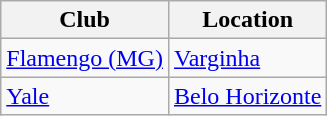<table class="wikitable sortable">
<tr>
<th>Club</th>
<th>Location</th>
</tr>
<tr>
<td><a href='#'>Flamengo (MG)</a></td>
<td><a href='#'>Varginha</a></td>
</tr>
<tr>
<td><a href='#'>Yale</a></td>
<td><a href='#'>Belo Horizonte</a></td>
</tr>
</table>
